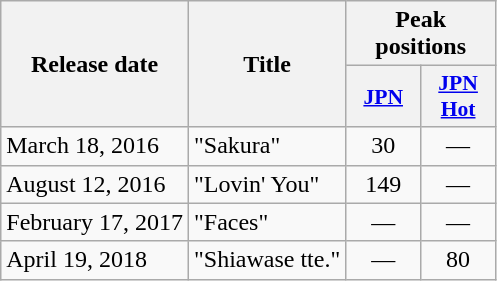<table class="wikitable">
<tr>
<th scope="col" rowspan="2">Release date</th>
<th scope="col" rowspan="2">Title</th>
<th scope="col" colspan="2">Peak positions</th>
</tr>
<tr>
<th scope="col" style="width:3em;font-size:90%"><a href='#'>JPN</a></th>
<th scope="col" style="width:3em;font-size:90%"><a href='#'>JPN<br>Hot</a></th>
</tr>
<tr>
<td>March 18, 2016</td>
<td>"Sakura"</td>
<td align="center">30</td>
<td align="center">—</td>
</tr>
<tr>
<td>August 12, 2016</td>
<td>"Lovin' You"</td>
<td align="center">149</td>
<td align="center">—</td>
</tr>
<tr>
<td>February 17, 2017</td>
<td>"Faces"</td>
<td align="center">—</td>
<td align="center">—</td>
</tr>
<tr>
<td>April 19, 2018</td>
<td>"Shiawase tte."</td>
<td align="center">—</td>
<td align="center">80</td>
</tr>
</table>
